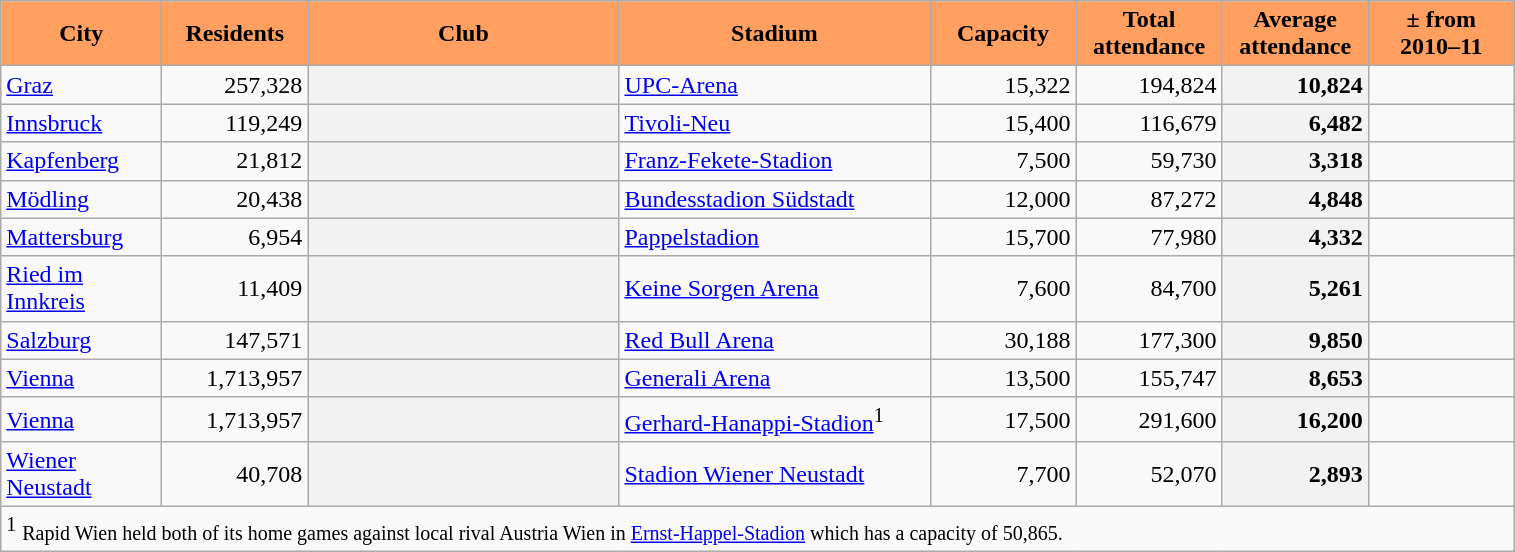<table class="wikitable sortable" style="border:0px;" style="text-align:center">
<tr>
<th style="background:#FFA060;" width="100px" class="sortable">City</th>
<th style="background:#FFA060;" width="90px" class="sortable">Residents</th>
<th style="background:#FFA060;" width="200px">Club</th>
<th style="background:#FFA060;" width="200px">Stadium</th>
<th style="background:#FFA060;" width="90px">Capacity</th>
<th style="background:#FFA060;" width="90px"  class="sortable">Total attendance</th>
<th style="background:#FFA060;" width="90px"  class="sortable">Average attendance</th>
<th style="background:#FFA060;" width="90px"  class="sortable">± from 2010–11</th>
</tr>
<tr>
<td style="text-align:left"><a href='#'>Graz</a></td>
<td style="text-align:right">257,328</td>
<th style="text-align:left"></th>
<td style="text-align:left"><a href='#'>UPC-Arena</a></td>
<td style="text-align:right">15,322</td>
<td style="text-align:right">194,824</td>
<th style="text-align:right">10,824</th>
<td></td>
</tr>
<tr>
<td style="text-align:left"><a href='#'>Innsbruck</a></td>
<td style="text-align:right">119,249</td>
<th style="text-align:left"></th>
<td style="text-align:left"><a href='#'>Tivoli-Neu</a></td>
<td style="text-align:right">15,400</td>
<td style="text-align:right">116,679</td>
<th style="text-align:right">6,482</th>
<td></td>
</tr>
<tr>
<td style="text-align:left"><a href='#'>Kapfenberg</a></td>
<td style="text-align:right">21,812</td>
<th style="text-align:left"></th>
<td style="text-align:left"><a href='#'>Franz-Fekete-Stadion</a></td>
<td style="text-align:right">7,500</td>
<td style="text-align:right">59,730</td>
<th style="text-align:right">3,318</th>
<td></td>
</tr>
<tr>
<td style="text-align:left"><a href='#'>Mödling</a></td>
<td style="text-align:right">20,438</td>
<th style="text-align:left"></th>
<td style="text-align:left"><a href='#'>Bundesstadion Südstadt</a></td>
<td style="text-align:right">12,000</td>
<td style="text-align:right">87,272</td>
<th style="text-align:right">4,848</th>
<td></td>
</tr>
<tr>
<td style="text-align:left"><a href='#'>Mattersburg</a></td>
<td style="text-align:right">6,954</td>
<th style="text-align:left"></th>
<td style="text-align:left"><a href='#'>Pappelstadion</a></td>
<td style="text-align:right">15,700</td>
<td style="text-align:right">77,980</td>
<th style="text-align:right">4,332</th>
<td></td>
</tr>
<tr>
<td style="text-align:left"><a href='#'>Ried im Innkreis</a></td>
<td style="text-align:right">11,409</td>
<th style="text-align:left"></th>
<td style="text-align:left"><a href='#'>Keine Sorgen Arena</a></td>
<td style="text-align:right">7,600</td>
<td style="text-align:right">84,700</td>
<th style="text-align:right">5,261</th>
<td></td>
</tr>
<tr>
<td style="text-align:left"><a href='#'>Salzburg</a></td>
<td style="text-align:right">147,571</td>
<th style="text-align:left"></th>
<td style="text-align:left"><a href='#'>Red Bull Arena</a></td>
<td style="text-align:right">30,188</td>
<td style="text-align:right">177,300</td>
<th style="text-align:right">9,850</th>
<td></td>
</tr>
<tr>
<td style="text-align:left"><a href='#'>Vienna</a></td>
<td style="text-align:right">1,713,957</td>
<th style="text-align:left"></th>
<td style="text-align:left"><a href='#'>Generali Arena</a></td>
<td style="text-align:right">13,500</td>
<td style="text-align:right">155,747</td>
<th style="text-align:right">8,653</th>
<td></td>
</tr>
<tr>
<td style="text-align:left"><a href='#'>Vienna</a></td>
<td style="text-align:right">1,713,957</td>
<th style="text-align:left"></th>
<td style="text-align:left"><a href='#'>Gerhard-Hanappi-Stadion</a><sup>1</sup></td>
<td style="text-align:right">17,500</td>
<td style="text-align:right">291,600</td>
<th style="text-align:right">16,200</th>
<td></td>
</tr>
<tr>
<td style="text-align:left"><a href='#'>Wiener Neustadt</a></td>
<td style="text-align:right">40,708</td>
<th style="text-align:left"></th>
<td style="text-align:left"><a href='#'>Stadion Wiener Neustadt</a></td>
<td style="text-align:right">7,700</td>
<td style="text-align:right">52,070</td>
<th style="text-align:right">2,893</th>
<td></td>
</tr>
<tr>
<td colspan="8"><sup>1</sup> <small>Rapid Wien held both of its home games against local rival Austria Wien in <a href='#'>Ernst-Happel-Stadion</a> which has a capacity of 50,865.</small></td>
</tr>
</table>
